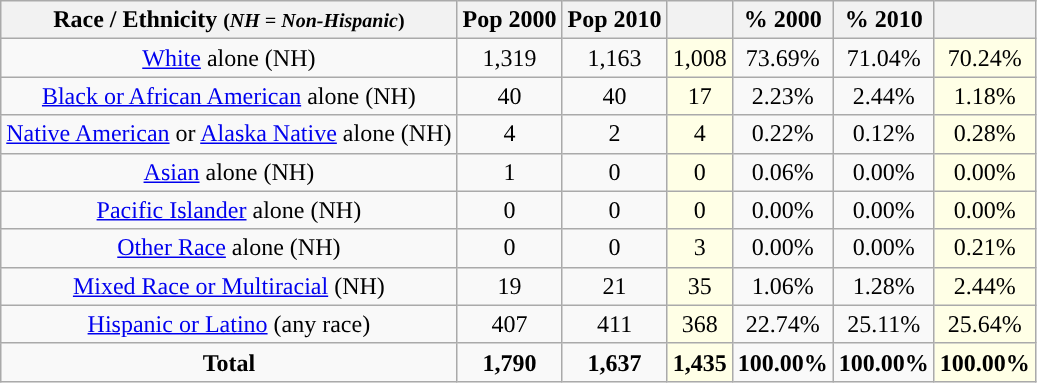<table class="wikitable" style="text-align:center;">
<tr>
<th>Race / Ethnicity <small>(<em>NH = Non-Hispanic</em>)</small></th>
<th>Pop 2000</th>
<th>Pop 2010</th>
<th></th>
<th>% 2000</th>
<th>% 2010</th>
<th></th>
</tr>
<tr>
<td><a href='#'>White</a> alone (NH)</td>
<td>1,319</td>
<td>1,163</td>
<td style='background: #ffffe6;'>1,008</td>
<td>73.69%</td>
<td>71.04%</td>
<td style='background: #ffffe6;'>70.24%</td>
</tr>
<tr>
<td><a href='#'>Black or African American</a> alone (NH)</td>
<td>40</td>
<td>40</td>
<td style='background: #ffffe6;'>17</td>
<td>2.23%</td>
<td>2.44%</td>
<td style='background: #ffffe6;'>1.18%</td>
</tr>
<tr>
<td><a href='#'>Native American</a> or <a href='#'>Alaska Native</a> alone (NH)</td>
<td>4</td>
<td>2</td>
<td style='background: #ffffe6;'>4</td>
<td>0.22%</td>
<td>0.12%</td>
<td style='background: #ffffe6;'>0.28%</td>
</tr>
<tr>
<td><a href='#'>Asian</a> alone (NH)</td>
<td>1</td>
<td>0</td>
<td style='background: #ffffe6;'>0</td>
<td>0.06%</td>
<td>0.00%</td>
<td style='background: #ffffe6;'>0.00%</td>
</tr>
<tr>
<td><a href='#'>Pacific Islander</a> alone (NH)</td>
<td>0</td>
<td>0</td>
<td style='background: #ffffe6;'>0</td>
<td>0.00%</td>
<td>0.00%</td>
<td style='background: #ffffe6;'>0.00%</td>
</tr>
<tr>
<td><a href='#'>Other Race</a> alone (NH)</td>
<td>0</td>
<td>0</td>
<td style='background: #ffffe6;'>3</td>
<td>0.00%</td>
<td>0.00%</td>
<td style='background: #ffffe6;'>0.21%</td>
</tr>
<tr>
<td><a href='#'>Mixed Race or Multiracial</a> (NH)</td>
<td>19</td>
<td>21</td>
<td style='background: #ffffe6;'>35</td>
<td>1.06%</td>
<td>1.28%</td>
<td style='background: #ffffe6;'>2.44%</td>
</tr>
<tr>
<td><a href='#'>Hispanic or Latino</a> (any race)</td>
<td>407</td>
<td>411</td>
<td style='background: #ffffe6;'>368</td>
<td>22.74%</td>
<td>25.11%</td>
<td style='background: #ffffe6;'>25.64%</td>
</tr>
<tr>
<td><strong>Total</strong></td>
<td><strong>1,790</strong></td>
<td><strong>1,637</strong></td>
<td style='background: #ffffe6;'><strong>1,435</strong></td>
<td><strong>100.00%</strong></td>
<td><strong>100.00%</strong></td>
<td style='background: #ffffe6;'><strong>100.00%</strong></td>
</tr>
</table>
